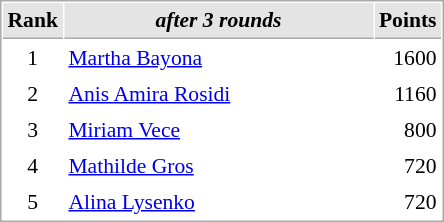<table cellspacing="1" cellpadding="3" style="border:1px solid #aaa; font-size:90%;">
<tr style="background:#e4e4e4;">
<th style="border-bottom:1px solid #aaa; width:10px;">Rank</th>
<th style="border-bottom:1px solid #aaa; width:200px; white-space:nowrap;"><em>after 3 rounds</em> </th>
<th style="border-bottom:1px solid #aaa; width:20px;">Points</th>
</tr>
<tr>
<td align=center>1</td>
<td> <a href='#'>Martha Bayona</a></td>
<td align=right>1600</td>
</tr>
<tr>
<td align=center>2</td>
<td> <a href='#'>Anis Amira Rosidi</a></td>
<td align=right>1160</td>
</tr>
<tr>
<td align=center>3</td>
<td> <a href='#'>Miriam Vece</a></td>
<td align=right>800</td>
</tr>
<tr>
<td align=center>4</td>
<td> <a href='#'>Mathilde Gros</a></td>
<td align=right>720</td>
</tr>
<tr>
<td align=center>5</td>
<td> <a href='#'>Alina Lysenko</a></td>
<td align=right>720</td>
</tr>
</table>
